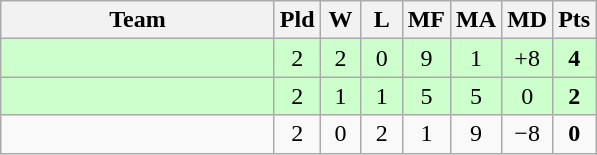<table class=wikitable style="text-align:center">
<tr>
<th width=175>Team</th>
<th width=20>Pld</th>
<th width=20>W</th>
<th width=20>L</th>
<th width=20>MF</th>
<th width=20>MA</th>
<th width=20>MD</th>
<th width=20>Pts</th>
</tr>
<tr bgcolor=ccffcc>
<td align=left></td>
<td>2</td>
<td>2</td>
<td>0</td>
<td>9</td>
<td>1</td>
<td>+8</td>
<td><strong>4</strong></td>
</tr>
<tr bgcolor=ccffcc>
<td align=left></td>
<td>2</td>
<td>1</td>
<td>1</td>
<td>5</td>
<td>5</td>
<td>0</td>
<td><strong>2</strong></td>
</tr>
<tr>
<td align=left></td>
<td>2</td>
<td>0</td>
<td>2</td>
<td>1</td>
<td>9</td>
<td>−8</td>
<td><strong>0</strong></td>
</tr>
</table>
